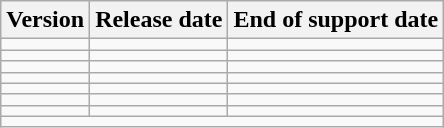<table class="wikitable" style="text-align:center; margin-left:1em; margin-right:0">
<tr>
<th>Version</th>
<th>Release date</th>
<th>End of support date</th>
</tr>
<tr>
<td></td>
<td></td>
<td></td>
</tr>
<tr>
<td></td>
<td></td>
<td></td>
</tr>
<tr>
<td></td>
<td></td>
<td></td>
</tr>
<tr>
<td></td>
<td></td>
<td></td>
</tr>
<tr>
<td></td>
<td></td>
<td></td>
</tr>
<tr>
<td></td>
<td></td>
<td></td>
</tr>
<tr>
<td></td>
<td></td>
<td></td>
</tr>
<tr>
<td colspan="3"><small></small></td>
</tr>
</table>
